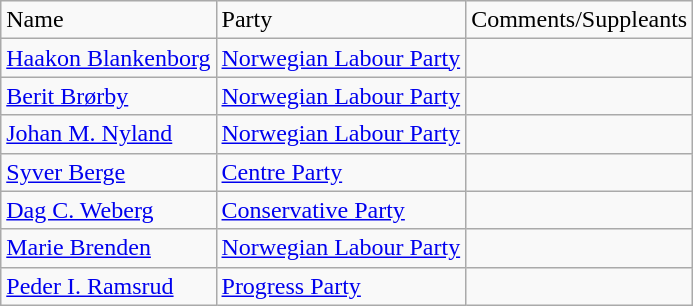<table class="wikitable">
<tr>
<td>Name</td>
<td>Party</td>
<td>Comments/Suppleants</td>
</tr>
<tr>
<td><a href='#'>Haakon Blankenborg</a></td>
<td><a href='#'>Norwegian Labour Party</a></td>
<td></td>
</tr>
<tr>
<td><a href='#'>Berit Brørby</a></td>
<td><a href='#'>Norwegian Labour Party</a></td>
<td></td>
</tr>
<tr>
<td><a href='#'>Johan M. Nyland</a></td>
<td><a href='#'>Norwegian Labour Party</a></td>
<td></td>
</tr>
<tr>
<td><a href='#'>Syver Berge</a></td>
<td><a href='#'>Centre Party</a></td>
<td></td>
</tr>
<tr>
<td><a href='#'>Dag C. Weberg</a></td>
<td><a href='#'>Conservative Party</a></td>
<td></td>
</tr>
<tr>
<td><a href='#'>Marie Brenden</a></td>
<td><a href='#'>Norwegian Labour Party</a></td>
<td></td>
</tr>
<tr>
<td><a href='#'>Peder I. Ramsrud</a></td>
<td><a href='#'>Progress Party</a></td>
<td></td>
</tr>
</table>
